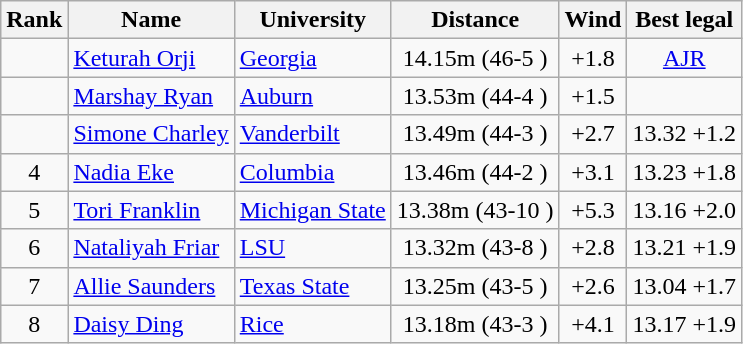<table class="wikitable sortable" style="text-align:center">
<tr>
<th>Rank</th>
<th>Name</th>
<th>University</th>
<th>Distance</th>
<th>Wind</th>
<th>Best legal</th>
</tr>
<tr>
<td></td>
<td align=left><a href='#'>Keturah Orji</a></td>
<td align=left><a href='#'>Georgia</a></td>
<td>14.15m (46-5 )</td>
<td>+1.8</td>
<td><a href='#'>AJR</a></td>
</tr>
<tr>
<td></td>
<td align=left><a href='#'>Marshay Ryan</a></td>
<td align="left"><a href='#'>Auburn</a></td>
<td>13.53m (44-4 )</td>
<td>+1.5</td>
<td></td>
</tr>
<tr>
<td></td>
<td align=left><a href='#'>Simone Charley</a></td>
<td align=left><a href='#'>Vanderbilt</a></td>
<td>13.49m (44-3 )</td>
<td>+2.7</td>
<td>13.32 +1.2</td>
</tr>
<tr>
<td>4</td>
<td align=left><a href='#'>Nadia Eke</a></td>
<td align=left><a href='#'>Columbia</a></td>
<td>13.46m (44-2 )</td>
<td>+3.1</td>
<td>13.23 +1.8</td>
</tr>
<tr>
<td>5</td>
<td align=left><a href='#'>Tori Franklin</a></td>
<td align=left><a href='#'>Michigan State</a></td>
<td>13.38m (43-10 )</td>
<td>+5.3</td>
<td>13.16 +2.0</td>
</tr>
<tr>
<td>6</td>
<td align=left><a href='#'>Nataliyah Friar</a></td>
<td align="left"><a href='#'>LSU</a></td>
<td>13.32m (43-8 )</td>
<td>+2.8</td>
<td>13.21 +1.9</td>
</tr>
<tr>
<td>7</td>
<td align=left><a href='#'>Allie Saunders</a></td>
<td align="left"><a href='#'>Texas State</a></td>
<td>13.25m (43-5 )</td>
<td>+2.6</td>
<td>13.04 +1.7</td>
</tr>
<tr>
<td>8</td>
<td align=left><a href='#'>Daisy Ding</a></td>
<td align="left"><a href='#'>Rice</a></td>
<td>13.18m (43-3 )</td>
<td>+4.1</td>
<td>13.17 +1.9</td>
</tr>
</table>
